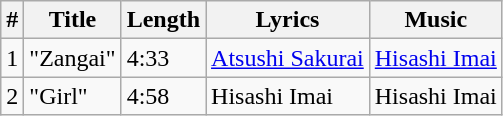<table class="wikitable">
<tr>
<th>#</th>
<th>Title</th>
<th>Length</th>
<th>Lyrics</th>
<th>Music</th>
</tr>
<tr>
<td>1</td>
<td>"Zangai"</td>
<td>4:33</td>
<td><a href='#'>Atsushi Sakurai</a></td>
<td><a href='#'>Hisashi Imai</a></td>
</tr>
<tr>
<td>2</td>
<td>"Girl"</td>
<td>4:58</td>
<td>Hisashi Imai</td>
<td>Hisashi Imai</td>
</tr>
</table>
